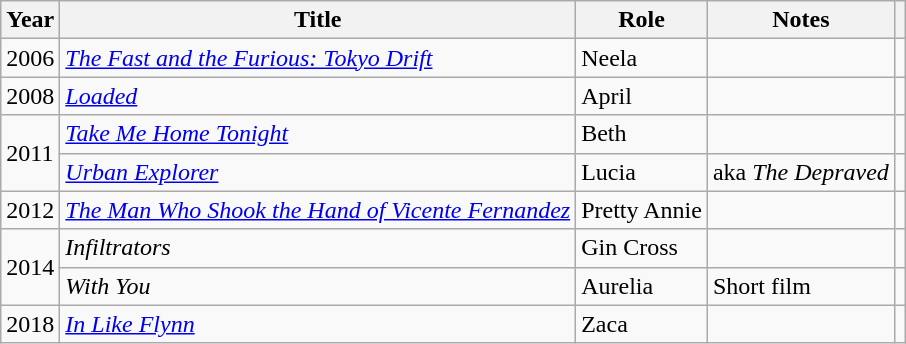<table class="wikitable sortable">
<tr>
<th>Year</th>
<th>Title</th>
<th>Role</th>
<th class="unsortable">Notes</th>
<th></th>
</tr>
<tr>
<td>2006</td>
<td><em><a href='#'>The Fast and the Furious: Tokyo Drift</a></em></td>
<td>Neela</td>
<td></td>
<td></td>
</tr>
<tr>
<td>2008</td>
<td><em><a href='#'>Loaded</a></em></td>
<td>April</td>
<td></td>
<td></td>
</tr>
<tr>
<td rowspan="2">2011</td>
<td><em><a href='#'>Take Me Home Tonight</a></em></td>
<td>Beth</td>
<td></td>
<td></td>
</tr>
<tr>
<td><em><a href='#'>Urban Explorer</a></em></td>
<td>Lucia</td>
<td>aka <em>The Depraved</em></td>
<td></td>
</tr>
<tr>
<td>2012</td>
<td><em><a href='#'>The Man Who Shook the Hand of Vicente Fernandez</a></em></td>
<td>Pretty Annie</td>
<td></td>
<td></td>
</tr>
<tr>
<td rowspan="2">2014</td>
<td><em>Infiltrators</em></td>
<td>Gin Cross</td>
<td></td>
<td></td>
</tr>
<tr>
<td><em>With You</em></td>
<td>Aurelia</td>
<td>Short film</td>
<td></td>
</tr>
<tr>
<td>2018</td>
<td><em><a href='#'>In Like Flynn</a></em></td>
<td>Zaca</td>
<td></td>
<td></td>
</tr>
</table>
